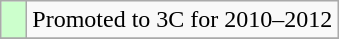<table class="wikitable">
<tr>
<td width=10px bgcolor="#ccffcc"></td>
<td>Promoted to 3C for 2010–2012</td>
</tr>
<tr>
</tr>
</table>
